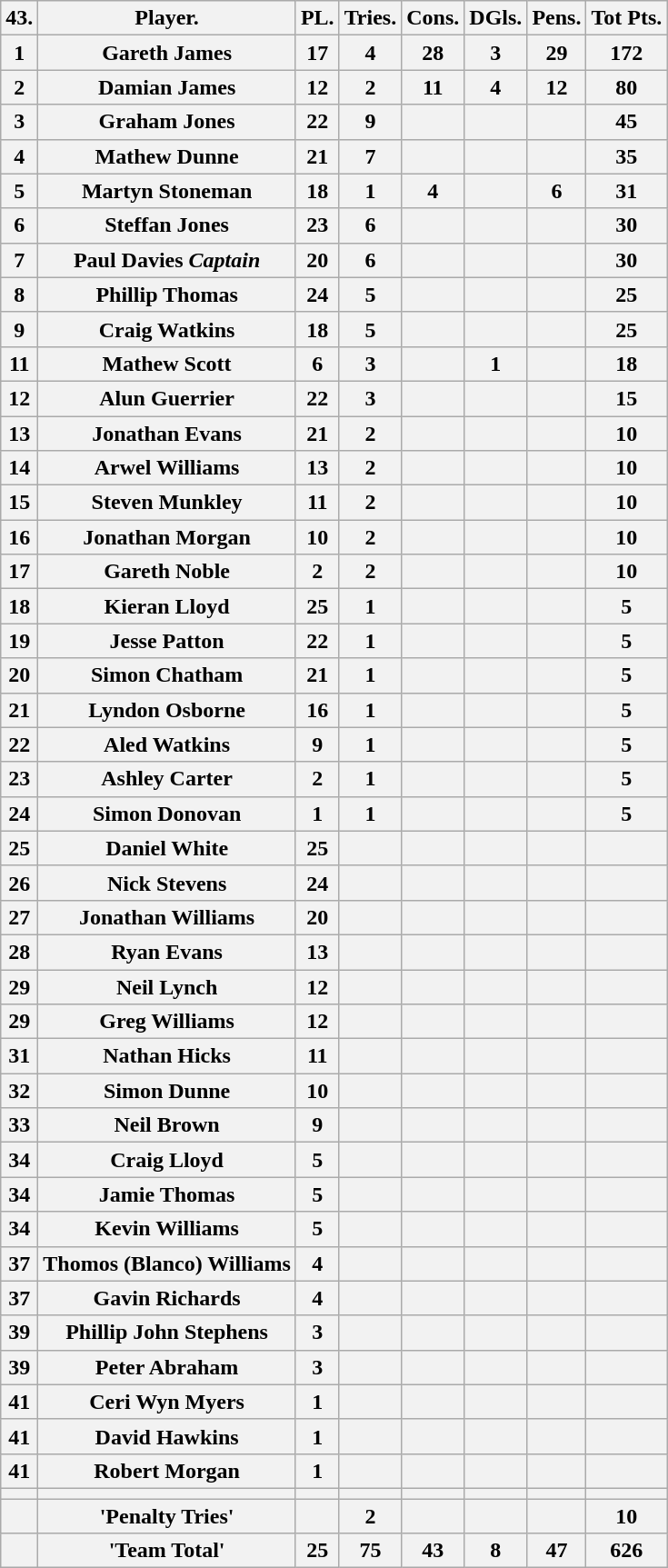<table class="wikitable">
<tr>
<th>43.</th>
<th>Player.</th>
<th>PL.</th>
<th>Tries.</th>
<th>Cons.</th>
<th>DGls.</th>
<th>Pens.</th>
<th>Tot Pts.</th>
</tr>
<tr>
<th>1</th>
<th>Gareth James</th>
<th>17</th>
<th>4</th>
<th>28</th>
<th>3</th>
<th>29</th>
<th>172</th>
</tr>
<tr>
<th>2</th>
<th>Damian James</th>
<th>12</th>
<th>2</th>
<th>11</th>
<th>4</th>
<th>12</th>
<th>80</th>
</tr>
<tr>
<th>3</th>
<th>Graham Jones</th>
<th>22</th>
<th>9</th>
<th></th>
<th></th>
<th></th>
<th>45</th>
</tr>
<tr>
<th>4</th>
<th>Mathew Dunne</th>
<th>21</th>
<th>7</th>
<th></th>
<th></th>
<th></th>
<th>35</th>
</tr>
<tr>
<th>5</th>
<th>Martyn Stoneman</th>
<th>18</th>
<th>1</th>
<th>4</th>
<th></th>
<th>6</th>
<th>31</th>
</tr>
<tr>
<th>6</th>
<th>Steffan Jones</th>
<th>23</th>
<th>6</th>
<th></th>
<th></th>
<th></th>
<th>30</th>
</tr>
<tr>
<th>7</th>
<th>Paul Davies <em>Captain</em></th>
<th>20</th>
<th>6</th>
<th></th>
<th></th>
<th></th>
<th>30</th>
</tr>
<tr>
<th>8</th>
<th>Phillip Thomas</th>
<th>24</th>
<th>5</th>
<th></th>
<th></th>
<th></th>
<th>25</th>
</tr>
<tr>
<th>9</th>
<th>Craig Watkins</th>
<th>18</th>
<th>5</th>
<th></th>
<th></th>
<th></th>
<th>25</th>
</tr>
<tr>
<th>11</th>
<th>Mathew Scott</th>
<th>6</th>
<th>3</th>
<th></th>
<th>1</th>
<th></th>
<th>18</th>
</tr>
<tr>
<th>12</th>
<th>Alun Guerrier</th>
<th>22</th>
<th>3</th>
<th></th>
<th></th>
<th></th>
<th>15</th>
</tr>
<tr>
<th>13</th>
<th>Jonathan Evans</th>
<th>21</th>
<th>2</th>
<th></th>
<th></th>
<th></th>
<th>10</th>
</tr>
<tr>
<th>14</th>
<th>Arwel Williams</th>
<th>13</th>
<th>2</th>
<th></th>
<th></th>
<th></th>
<th>10</th>
</tr>
<tr>
<th>15</th>
<th>Steven Munkley</th>
<th>11</th>
<th>2</th>
<th></th>
<th></th>
<th></th>
<th>10</th>
</tr>
<tr>
<th>16</th>
<th>Jonathan Morgan</th>
<th>10</th>
<th>2</th>
<th></th>
<th></th>
<th></th>
<th>10</th>
</tr>
<tr>
<th>17</th>
<th>Gareth Noble</th>
<th>2</th>
<th>2</th>
<th></th>
<th></th>
<th></th>
<th>10</th>
</tr>
<tr>
<th>18</th>
<th>Kieran Lloyd</th>
<th>25</th>
<th>1</th>
<th></th>
<th></th>
<th></th>
<th>5</th>
</tr>
<tr>
<th>19</th>
<th>Jesse Patton</th>
<th>22</th>
<th>1</th>
<th></th>
<th></th>
<th></th>
<th>5</th>
</tr>
<tr>
<th>20</th>
<th>Simon Chatham</th>
<th>21</th>
<th>1</th>
<th></th>
<th></th>
<th></th>
<th>5</th>
</tr>
<tr>
<th>21</th>
<th>Lyndon Osborne</th>
<th>16</th>
<th>1</th>
<th></th>
<th></th>
<th></th>
<th>5</th>
</tr>
<tr>
<th>22</th>
<th>Aled Watkins</th>
<th>9</th>
<th>1</th>
<th></th>
<th></th>
<th></th>
<th>5</th>
</tr>
<tr>
<th>23</th>
<th>Ashley Carter</th>
<th>2</th>
<th>1</th>
<th></th>
<th></th>
<th></th>
<th>5</th>
</tr>
<tr>
<th>24</th>
<th>Simon Donovan</th>
<th>1</th>
<th>1</th>
<th></th>
<th></th>
<th></th>
<th>5</th>
</tr>
<tr>
<th>25</th>
<th>Daniel White</th>
<th>25</th>
<th></th>
<th></th>
<th></th>
<th></th>
<th></th>
</tr>
<tr>
<th>26</th>
<th>Nick Stevens</th>
<th>24</th>
<th></th>
<th></th>
<th></th>
<th></th>
<th></th>
</tr>
<tr>
<th>27</th>
<th>Jonathan Williams</th>
<th>20</th>
<th></th>
<th></th>
<th></th>
<th></th>
<th></th>
</tr>
<tr>
<th>28</th>
<th>Ryan Evans</th>
<th>13</th>
<th></th>
<th></th>
<th></th>
<th></th>
<th></th>
</tr>
<tr>
<th>29</th>
<th>Neil Lynch</th>
<th>12</th>
<th></th>
<th></th>
<th></th>
<th></th>
<th></th>
</tr>
<tr>
<th>29</th>
<th>Greg Williams</th>
<th>12</th>
<th></th>
<th></th>
<th></th>
<th></th>
<th></th>
</tr>
<tr>
<th>31</th>
<th>Nathan Hicks</th>
<th>11</th>
<th></th>
<th></th>
<th></th>
<th></th>
<th></th>
</tr>
<tr>
<th>32</th>
<th>Simon Dunne</th>
<th>10</th>
<th></th>
<th></th>
<th></th>
<th></th>
<th></th>
</tr>
<tr>
<th>33</th>
<th>Neil Brown</th>
<th>9</th>
<th></th>
<th></th>
<th></th>
<th></th>
<th></th>
</tr>
<tr>
<th>34</th>
<th>Craig Lloyd</th>
<th>5</th>
<th></th>
<th></th>
<th></th>
<th></th>
<th></th>
</tr>
<tr>
<th>34</th>
<th>Jamie Thomas</th>
<th>5</th>
<th></th>
<th></th>
<th></th>
<th></th>
<th></th>
</tr>
<tr>
<th>34</th>
<th>Kevin Williams</th>
<th>5</th>
<th></th>
<th></th>
<th></th>
<th></th>
<th></th>
</tr>
<tr>
<th>37</th>
<th>Thomos (Blanco) Williams</th>
<th>4</th>
<th></th>
<th></th>
<th></th>
<th></th>
<th></th>
</tr>
<tr>
<th>37</th>
<th>Gavin Richards</th>
<th>4</th>
<th></th>
<th></th>
<th></th>
<th></th>
<th></th>
</tr>
<tr>
<th>39</th>
<th>Phillip John Stephens</th>
<th>3</th>
<th></th>
<th></th>
<th></th>
<th></th>
<th></th>
</tr>
<tr>
<th>39</th>
<th>Peter Abraham</th>
<th>3</th>
<th></th>
<th></th>
<th></th>
<th></th>
<th></th>
</tr>
<tr>
<th>41</th>
<th>Ceri Wyn Myers</th>
<th>1</th>
<th></th>
<th></th>
<th></th>
<th></th>
<th></th>
</tr>
<tr>
<th>41</th>
<th>David Hawkins</th>
<th>1</th>
<th></th>
<th></th>
<th></th>
<th></th>
<th></th>
</tr>
<tr>
<th>41</th>
<th>Robert Morgan</th>
<th>1</th>
<th></th>
<th></th>
<th></th>
<th></th>
<th></th>
</tr>
<tr>
<th></th>
<th></th>
<th></th>
<th></th>
<th></th>
<th></th>
<th></th>
<th></th>
</tr>
<tr>
<th></th>
<th>'Penalty Tries'</th>
<th></th>
<th>2</th>
<th></th>
<th></th>
<th></th>
<th>10</th>
</tr>
<tr>
<th></th>
<th>'Team Total'</th>
<th>25</th>
<th>75</th>
<th>43</th>
<th>8</th>
<th>47</th>
<th>626</th>
</tr>
</table>
